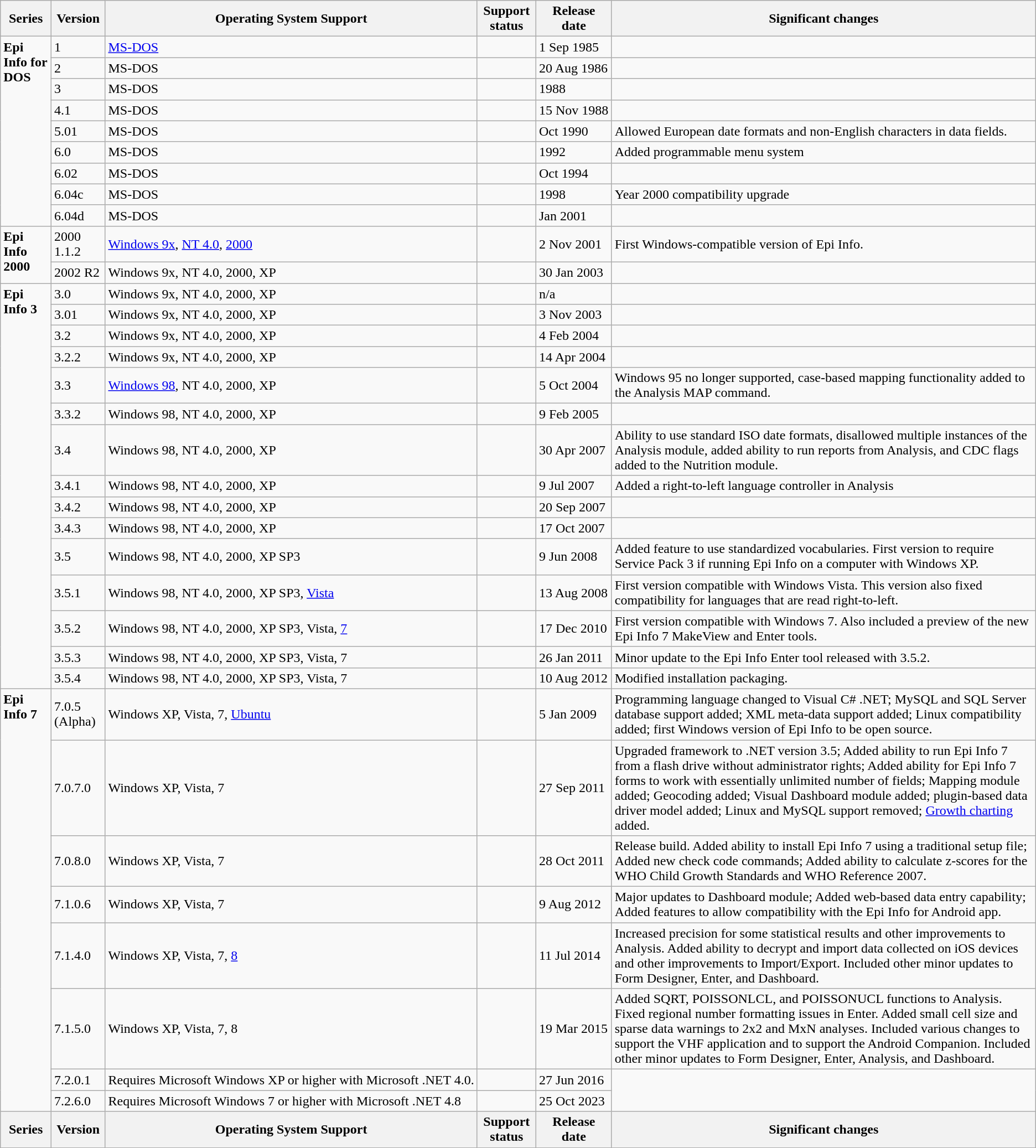<table class="wikitable">
<tr>
<th>Series</th>
<th>Version</th>
<th>Operating System Support</th>
<th>Support status</th>
<th>Release date</th>
<th>Significant changes</th>
</tr>
<tr>
<td rowspan="9" valign="top"><strong>Epi Info for DOS</strong></td>
<td>1</td>
<td><a href='#'>MS-DOS</a></td>
<td style="text-align: center"></td>
<td style="white-space: nowrap;">1 Sep 1985</td>
<td></td>
</tr>
<tr>
<td>2</td>
<td>MS-DOS</td>
<td style="text-align: center"></td>
<td style="white-space: nowrap;">20 Aug 1986</td>
<td></td>
</tr>
<tr>
<td>3</td>
<td>MS-DOS</td>
<td style="text-align: center"></td>
<td style="white-space: nowrap;">1988</td>
<td></td>
</tr>
<tr>
<td>4.1</td>
<td>MS-DOS</td>
<td style="text-align: center"></td>
<td style="white-space: nowrap;">15 Nov 1988</td>
<td></td>
</tr>
<tr>
<td>5.01</td>
<td>MS-DOS</td>
<td style="text-align: center"></td>
<td style="white-space: nowrap;">Oct 1990</td>
<td>Allowed European date formats and non-English characters in data fields.</td>
</tr>
<tr>
<td>6.0</td>
<td>MS-DOS</td>
<td style="text-align: center"></td>
<td style="white-space: nowrap;">1992</td>
<td>Added programmable menu system</td>
</tr>
<tr>
<td>6.02</td>
<td>MS-DOS</td>
<td style="text-align: center"></td>
<td style="white-space: nowrap;">Oct 1994</td>
<td></td>
</tr>
<tr>
<td>6.04c</td>
<td>MS-DOS</td>
<td style="text-align: center"></td>
<td style="white-space: nowrap;">1998</td>
<td>Year 2000 compatibility upgrade</td>
</tr>
<tr>
<td>6.04d</td>
<td>MS-DOS</td>
<td style="text-align: center"></td>
<td style="white-space: nowrap;">Jan 2001</td>
<td></td>
</tr>
<tr>
<td rowspan="2" valign="top"><strong>Epi Info 2000</strong></td>
<td>2000 1.1.2</td>
<td style="white-space: nowrap;"><a href='#'>Windows 9x</a>, <a href='#'>NT 4.0</a>, <a href='#'>2000</a></td>
<td style="text-align: center"></td>
<td style="white-space: nowrap;">2 Nov 2001</td>
<td>First Windows-compatible version of Epi Info.</td>
</tr>
<tr>
<td>2002 R2</td>
<td style="white-space: nowrap;">Windows 9x, NT 4.0, 2000, XP</td>
<td style="text-align: center"></td>
<td style="white-space: nowrap;">30 Jan 2003</td>
<td></td>
</tr>
<tr>
<td rowspan="15" valign="top"><strong>Epi Info 3</strong></td>
<td>3.0</td>
<td style="white-space: nowrap;">Windows 9x, NT 4.0, 2000, XP</td>
<td style="text-align: center"></td>
<td style="white-space: nowrap;">n/a</td>
<td></td>
</tr>
<tr>
<td>3.01</td>
<td style="white-space: nowrap;">Windows 9x, NT 4.0, 2000, XP</td>
<td style="text-align: center"></td>
<td style="white-space: nowrap;">3 Nov 2003</td>
<td></td>
</tr>
<tr>
<td>3.2</td>
<td style="white-space: nowrap;">Windows 9x, NT 4.0, 2000, XP</td>
<td style="text-align: center"></td>
<td style="white-space: nowrap;">4 Feb 2004</td>
<td></td>
</tr>
<tr>
<td>3.2.2</td>
<td style="white-space: nowrap;">Windows 9x, NT 4.0, 2000, XP</td>
<td style="text-align: center"></td>
<td style="white-space: nowrap;">14 Apr 2004</td>
<td></td>
</tr>
<tr>
<td>3.3</td>
<td style="white-space: nowrap;"><a href='#'>Windows 98</a>, NT 4.0, 2000, XP</td>
<td style="text-align: center"></td>
<td style="white-space: nowrap;">5 Oct 2004</td>
<td>Windows 95 no longer supported, case-based mapping functionality added to the Analysis MAP command.</td>
</tr>
<tr>
<td>3.3.2</td>
<td style="white-space: nowrap;">Windows 98, NT 4.0, 2000, XP</td>
<td style="text-align: center"></td>
<td style="white-space: nowrap;">9 Feb 2005</td>
<td></td>
</tr>
<tr>
<td>3.4</td>
<td style="white-space: nowrap;">Windows 98, NT 4.0, 2000, XP</td>
<td style="text-align: center"></td>
<td style="white-space: nowrap;">30 Apr 2007</td>
<td>Ability to use standard ISO date formats, disallowed multiple instances of the Analysis module, added ability to run reports from Analysis, and CDC flags added to the Nutrition module.</td>
</tr>
<tr>
<td>3.4.1</td>
<td style="white-space: nowrap;">Windows 98, NT 4.0, 2000, XP</td>
<td style="text-align: center"></td>
<td style="white-space: nowrap;">9 Jul 2007</td>
<td>Added a right-to-left language controller in Analysis</td>
</tr>
<tr>
<td>3.4.2</td>
<td style="white-space: nowrap;">Windows 98, NT 4.0, 2000, XP</td>
<td style="text-align: center"></td>
<td style="white-space: nowrap;">20 Sep 2007</td>
<td></td>
</tr>
<tr>
<td>3.4.3</td>
<td style="white-space: nowrap;">Windows 98, NT 4.0, 2000, XP</td>
<td style="text-align: center"></td>
<td style="white-space: nowrap;">17 Oct 2007</td>
<td></td>
</tr>
<tr>
<td>3.5</td>
<td style="white-space: nowrap;">Windows 98, NT 4.0, 2000, XP SP3</td>
<td style="text-align: center"></td>
<td style="white-space: nowrap;">9 Jun 2008</td>
<td>Added feature to use standardized vocabularies. First version to require Service Pack 3 if running Epi Info on a computer with Windows XP.</td>
</tr>
<tr>
<td>3.5.1</td>
<td style="white-space: nowrap;">Windows 98, NT 4.0, 2000, XP SP3, <a href='#'>Vista</a></td>
<td style="text-align: center"></td>
<td style="white-space: nowrap;">13 Aug 2008</td>
<td>First version compatible with Windows Vista. This version also fixed compatibility for languages that are read right-to-left.</td>
</tr>
<tr>
<td>3.5.2</td>
<td style="white-space: nowrap;">Windows 98, NT 4.0, 2000, XP SP3, Vista, <a href='#'>7</a></td>
<td style="text-align: center"></td>
<td style="white-space: nowrap;">17 Dec 2010</td>
<td>First version compatible with Windows 7. Also included a preview of the new Epi Info 7 MakeView and Enter tools.</td>
</tr>
<tr>
<td>3.5.3</td>
<td style="white-space: nowrap;">Windows 98, NT 4.0, 2000, XP SP3, Vista, 7</td>
<td style="text-align: center"></td>
<td style="white-space: nowrap;">26 Jan 2011</td>
<td>Minor update to the Epi Info Enter tool released with 3.5.2.</td>
</tr>
<tr>
<td>3.5.4</td>
<td style="white-space: nowrap;">Windows 98, NT 4.0, 2000, XP SP3, Vista, 7</td>
<td style="text-align: center"></td>
<td style="white-space: nowrap;">10 Aug 2012</td>
<td>Modified installation packaging.</td>
</tr>
<tr>
<td rowspan="8" valign="top"><strong>Epi Info 7</strong></td>
<td>7.0.5 (Alpha)</td>
<td style="white-space: nowrap;">Windows XP, Vista, 7, <a href='#'>Ubuntu</a></td>
<td style="text-align: center"></td>
<td style="white-space: nowrap;">5 Jan 2009</td>
<td>Programming language changed to Visual C# .NET; MySQL and SQL Server database support added; XML meta-data support added; Linux compatibility added; first Windows version of Epi Info to be open source.</td>
</tr>
<tr>
<td>7.0.7.0</td>
<td style="white-space: nowrap;">Windows XP, Vista, 7</td>
<td style="text-align: center"></td>
<td style="white-space: nowrap;">27 Sep 2011</td>
<td>Upgraded framework to .NET version 3.5; Added ability to run Epi Info 7 from a flash drive without administrator rights; Added ability for Epi Info 7 forms to work with essentially unlimited number of fields; Mapping module added; Geocoding added; Visual Dashboard module added; plugin-based data driver model added; Linux and MySQL support removed; <a href='#'>Growth charting</a> added.</td>
</tr>
<tr>
<td>7.0.8.0</td>
<td style="white-space: nowrap;">Windows XP, Vista, 7</td>
<td style="text-align: center"></td>
<td style="white-space: nowrap;">28 Oct 2011</td>
<td>Release build. Added ability to install Epi Info 7 using a traditional setup file; Added new check code commands; Added ability to calculate z-scores for the WHO Child Growth Standards and WHO Reference 2007.</td>
</tr>
<tr>
<td>7.1.0.6</td>
<td style="white-space: nowrap;">Windows XP, Vista, 7</td>
<td style="text-align: center"></td>
<td style="white-space: nowrap;">9 Aug 2012</td>
<td>Major updates to Dashboard module; Added web-based data entry capability; Added features to allow compatibility with the Epi Info for Android app.</td>
</tr>
<tr>
<td>7.1.4.0</td>
<td style="white-space: nowrap;">Windows XP, Vista, 7, <a href='#'>8</a></td>
<td style="text-align: center"></td>
<td style="white-space: nowrap;">11 Jul 2014</td>
<td>Increased precision for some statistical results and other improvements to Analysis. Added ability to decrypt and import data collected on iOS devices and other improvements to Import/Export. Included other minor updates to Form Designer, Enter, and Dashboard.</td>
</tr>
<tr>
<td>7.1.5.0</td>
<td style="white-space: nowrap;">Windows XP, Vista, 7, 8</td>
<td style="text-align: center"></td>
<td style="white-space: nowrap;">19 Mar 2015</td>
<td>Added SQRT, POISSONLCL, and POISSONUCL functions to Analysis. Fixed regional number formatting issues in Enter. Added small cell size and sparse data warnings to 2x2 and MxN analyses. Included various changes to support the VHF application and to support the Android Companion. Included other minor updates to Form Designer, Enter, Analysis, and Dashboard.</td>
</tr>
<tr>
<td>7.2.0.1</td>
<td style="white-space: nowrap;">Requires Microsoft Windows XP or higher with Microsoft .NET 4.0.</td>
<td style="text-align: center"></td>
<td style="white-space: nowrap;">27 Jun 2016</td>
</tr>
<tr>
<td>7.2.6.0</td>
<td style="white-space: nowrap;">Requires Microsoft Windows 7 or higher with Microsoft .NET 4.8</td>
<td style="text-align: center"></td>
<td style="white-space: nowrap;">25 Oct 2023</td>
</tr>
<tr>
<th>Series</th>
<th>Version</th>
<th>Operating System Support</th>
<th>Support status</th>
<th>Release date</th>
<th>Significant changes</th>
</tr>
</table>
